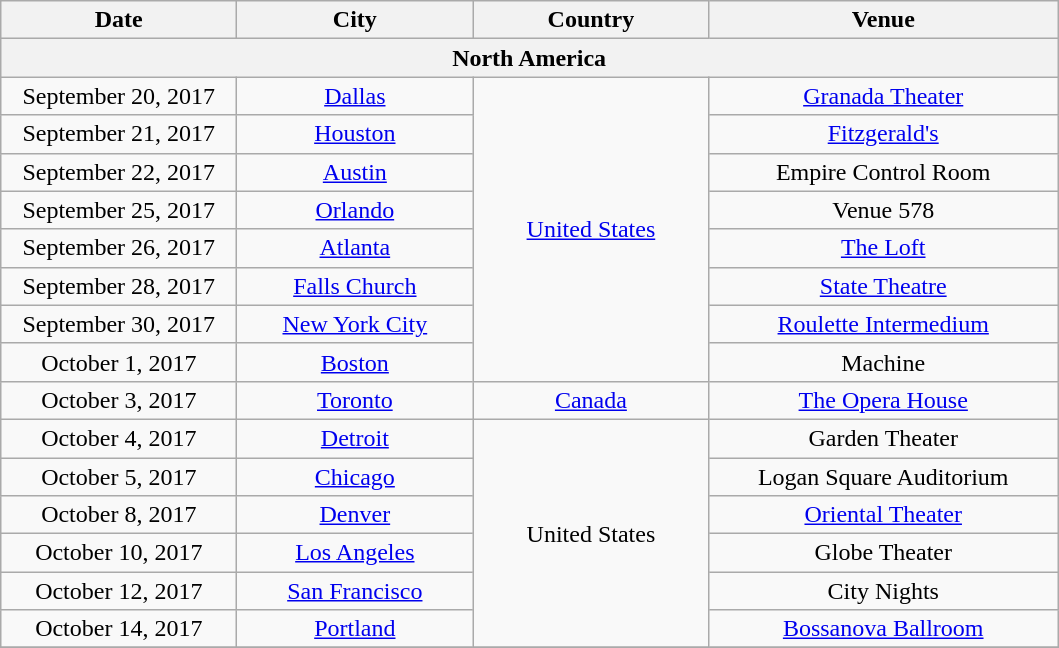<table class="wikitable" style="text-align:center;">
<tr>
<th style="width:150px;">Date</th>
<th style="width:150px;">City</th>
<th style="width:150px;">Country</th>
<th style="width:225px;">Venue</th>
</tr>
<tr>
<th colspan="4">North America</th>
</tr>
<tr>
<td>September 20, 2017</td>
<td><a href='#'>Dallas</a></td>
<td rowspan="8"><a href='#'>United States</a></td>
<td><a href='#'>Granada Theater</a></td>
</tr>
<tr>
<td>September 21, 2017</td>
<td><a href='#'>Houston</a></td>
<td><a href='#'>Fitzgerald's</a></td>
</tr>
<tr>
<td>September 22, 2017</td>
<td><a href='#'>Austin</a></td>
<td>Empire Control Room</td>
</tr>
<tr>
<td>September 25, 2017</td>
<td><a href='#'>Orlando</a></td>
<td>Venue 578</td>
</tr>
<tr>
<td>September 26, 2017</td>
<td><a href='#'>Atlanta</a></td>
<td><a href='#'>The Loft</a></td>
</tr>
<tr>
<td>September 28, 2017</td>
<td><a href='#'>Falls Church</a></td>
<td><a href='#'>State Theatre</a></td>
</tr>
<tr>
<td>September 30, 2017</td>
<td><a href='#'>New York City</a></td>
<td><a href='#'>Roulette Intermedium</a></td>
</tr>
<tr>
<td>October 1, 2017</td>
<td><a href='#'>Boston</a></td>
<td>Machine</td>
</tr>
<tr>
<td>October 3, 2017</td>
<td><a href='#'>Toronto</a></td>
<td><a href='#'>Canada</a></td>
<td><a href='#'>The Opera House</a></td>
</tr>
<tr>
<td>October 4, 2017</td>
<td><a href='#'>Detroit</a></td>
<td rowspan="6">United States</td>
<td>Garden Theater</td>
</tr>
<tr>
<td>October 5, 2017</td>
<td><a href='#'>Chicago</a></td>
<td>Logan Square Auditorium</td>
</tr>
<tr>
<td>October 8, 2017</td>
<td><a href='#'>Denver</a></td>
<td><a href='#'>Oriental Theater</a></td>
</tr>
<tr>
<td>October 10, 2017</td>
<td><a href='#'>Los Angeles</a></td>
<td>Globe Theater</td>
</tr>
<tr>
<td>October 12, 2017</td>
<td><a href='#'>San Francisco</a></td>
<td>City Nights</td>
</tr>
<tr>
<td>October 14, 2017</td>
<td><a href='#'>Portland</a></td>
<td><a href='#'>Bossanova Ballroom</a></td>
</tr>
<tr>
</tr>
</table>
